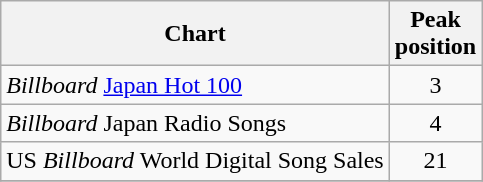<table class="wikitable sortable">
<tr>
<th>Chart</th>
<th>Peak<br>position</th>
</tr>
<tr>
<td><em>Billboard</em> <a href='#'>Japan Hot 100</a></td>
<td align="center">3</td>
</tr>
<tr>
<td><em>Billboard</em> Japan Radio Songs</td>
<td align="center">4</td>
</tr>
<tr>
<td>US <em>Billboard</em> World Digital Song Sales</td>
<td align="center">21</td>
</tr>
<tr>
</tr>
</table>
